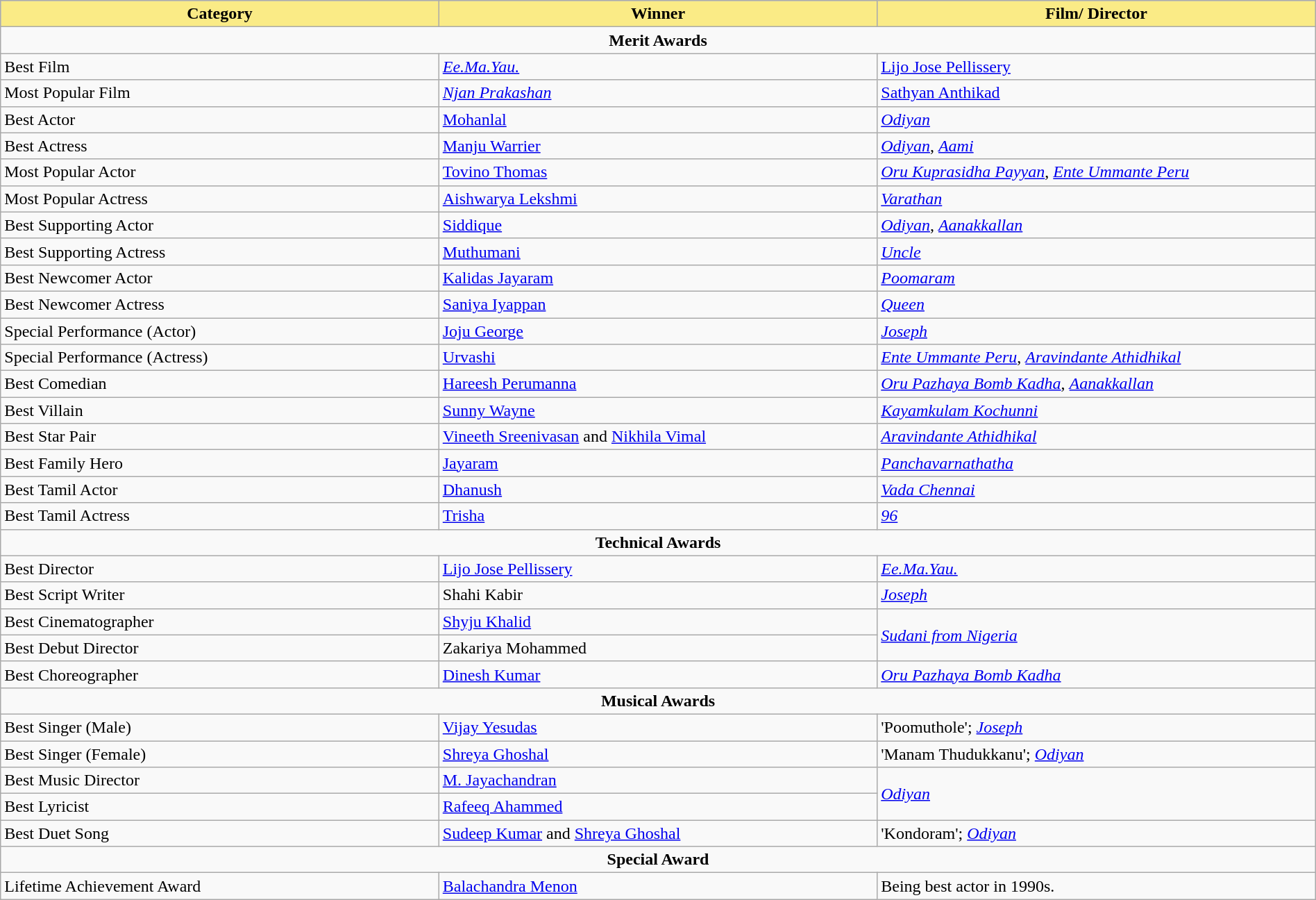<table class="wikitable" style="width:100%">
<tr style="background:#BEBEBE">
<th width="30%" style="background:#FAEB86">Category</th>
<th width="30%" style="background:#FAEB86">Winner</th>
<th width="30%" style="background:#FAEB86">Film/ Director</th>
</tr>
<tr>
<td style="text-align:center;" colspan="3"><strong>Merit Awards</strong></td>
</tr>
<tr>
<td>Best Film</td>
<td><em><a href='#'>Ee.Ma.Yau.</a></em></td>
<td><a href='#'>Lijo Jose Pellissery</a></td>
</tr>
<tr>
<td>Most Popular Film</td>
<td><em><a href='#'>Njan Prakashan</a></em></td>
<td><a href='#'>Sathyan Anthikad</a></td>
</tr>
<tr>
<td>Best Actor</td>
<td><a href='#'>Mohanlal</a></td>
<td><em><a href='#'>Odiyan</a></em></td>
</tr>
<tr>
<td>Best Actress</td>
<td><a href='#'>Manju Warrier</a></td>
<td><em><a href='#'>Odiyan</a></em>, <em><a href='#'>Aami</a></em></td>
</tr>
<tr>
<td>Most Popular Actor</td>
<td><a href='#'>Tovino Thomas</a></td>
<td><em><a href='#'>Oru Kuprasidha Payyan</a></em>, <em><a href='#'>Ente Ummante Peru</a></em></td>
</tr>
<tr>
<td>Most Popular Actress</td>
<td><a href='#'>Aishwarya Lekshmi</a></td>
<td><em><a href='#'>Varathan</a></em></td>
</tr>
<tr>
<td>Best Supporting Actor</td>
<td><a href='#'>Siddique</a></td>
<td><em><a href='#'>Odiyan</a></em>, <em><a href='#'>Aanakkallan</a></em></td>
</tr>
<tr>
<td>Best Supporting Actress</td>
<td><a href='#'>Muthumani</a></td>
<td><em><a href='#'>Uncle</a></em></td>
</tr>
<tr>
<td>Best Newcomer Actor</td>
<td><a href='#'>Kalidas Jayaram</a></td>
<td><em><a href='#'>Poomaram</a></em></td>
</tr>
<tr>
<td>Best Newcomer Actress</td>
<td><a href='#'>Saniya Iyappan</a></td>
<td><em><a href='#'>Queen</a></em></td>
</tr>
<tr>
<td>Special Performance (Actor)</td>
<td><a href='#'>Joju George</a></td>
<td><em><a href='#'>Joseph</a></em></td>
</tr>
<tr>
<td>Special Performance (Actress)</td>
<td><a href='#'>Urvashi</a></td>
<td><em><a href='#'>Ente Ummante Peru</a></em>, <em><a href='#'>Aravindante Athidhikal</a></em></td>
</tr>
<tr>
<td>Best Comedian</td>
<td><a href='#'>Hareesh Perumanna</a></td>
<td><em><a href='#'>Oru Pazhaya Bomb Kadha</a></em>, <em><a href='#'>Aanakkallan</a></em></td>
</tr>
<tr>
<td>Best Villain</td>
<td><a href='#'>Sunny Wayne</a></td>
<td><em><a href='#'>Kayamkulam Kochunni</a></em></td>
</tr>
<tr>
<td>Best Star Pair</td>
<td><a href='#'>Vineeth Sreenivasan</a> and <a href='#'>Nikhila Vimal</a></td>
<td><em><a href='#'>Aravindante Athidhikal</a></em></td>
</tr>
<tr>
<td>Best Family Hero</td>
<td><a href='#'>Jayaram</a></td>
<td><em><a href='#'>Panchavarnathatha</a></em></td>
</tr>
<tr>
<td>Best Tamil Actor</td>
<td><a href='#'>Dhanush</a></td>
<td><em><a href='#'>Vada Chennai</a></em></td>
</tr>
<tr>
<td>Best Tamil Actress</td>
<td><a href='#'>Trisha</a></td>
<td><em><a href='#'>96</a></em></td>
</tr>
<tr>
<td style="text-align:center;" colspan="3"><strong>Technical Awards</strong></td>
</tr>
<tr>
<td>Best Director</td>
<td><a href='#'>Lijo Jose Pellissery</a></td>
<td><em><a href='#'>Ee.Ma.Yau.</a></em></td>
</tr>
<tr>
<td>Best Script Writer</td>
<td>Shahi Kabir</td>
<td><em><a href='#'>Joseph</a></em></td>
</tr>
<tr>
<td>Best Cinematographer</td>
<td><a href='#'>Shyju Khalid</a></td>
<td rowspan="2"><em><a href='#'>Sudani from Nigeria</a></em></td>
</tr>
<tr>
<td>Best Debut Director</td>
<td>Zakariya Mohammed</td>
</tr>
<tr>
<td>Best Choreographer</td>
<td><a href='#'>Dinesh Kumar</a></td>
<td><em><a href='#'>Oru Pazhaya Bomb Kadha</a></em></td>
</tr>
<tr>
<td style="text-align:center;" colspan="3"><strong>Musical Awards</strong></td>
</tr>
<tr>
<td>Best Singer (Male)</td>
<td><a href='#'>Vijay Yesudas</a></td>
<td>'Poomuthole'; <em><a href='#'>Joseph</a></em></td>
</tr>
<tr>
<td>Best Singer (Female)</td>
<td><a href='#'>Shreya Ghoshal</a></td>
<td>'Manam Thudukkanu'; <em><a href='#'>Odiyan</a></em></td>
</tr>
<tr>
<td>Best Music Director</td>
<td><a href='#'>M. Jayachandran</a></td>
<td rowspan="2"><em><a href='#'>Odiyan</a></em></td>
</tr>
<tr>
<td>Best Lyricist</td>
<td><a href='#'>Rafeeq Ahammed</a></td>
</tr>
<tr>
<td>Best Duet Song</td>
<td><a href='#'>Sudeep Kumar</a> and <a href='#'>Shreya Ghoshal</a></td>
<td>'Kondoram'; <em><a href='#'>Odiyan</a></em></td>
</tr>
<tr>
<td style="text-align:center;" colspan="3"><strong>Special Award</strong></td>
</tr>
<tr>
<td>Lifetime Achievement Award</td>
<td><a href='#'>Balachandra Menon</a></td>
<td>Being best actor in 1990s.</td>
</tr>
</table>
